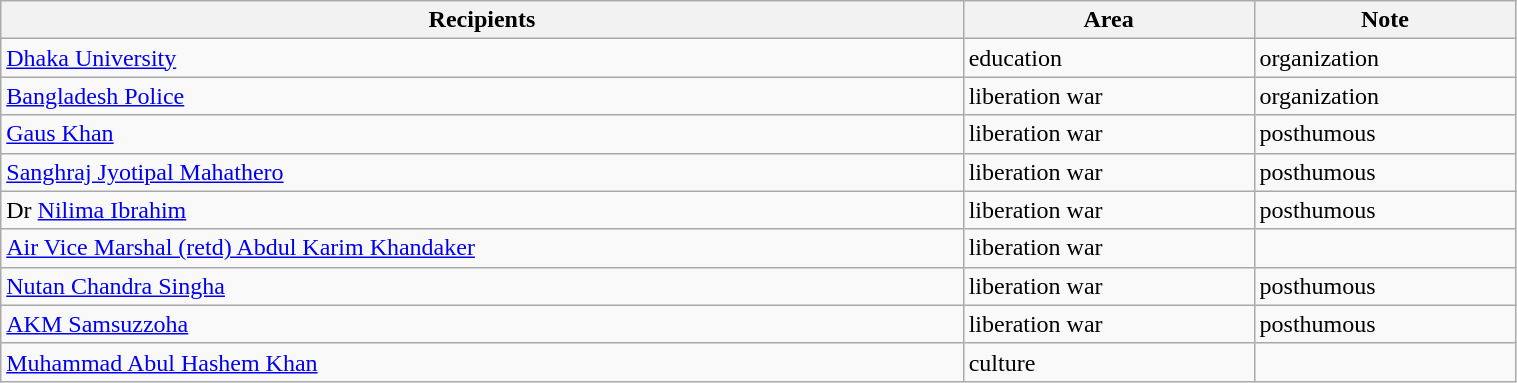<table class="wikitable" style="width:80%;">
<tr>
<th>Recipients</th>
<th>Area</th>
<th>Note</th>
</tr>
<tr>
<td><a href='#'>Dhaka University</a></td>
<td>education</td>
<td>organization</td>
</tr>
<tr>
<td><a href='#'>Bangladesh Police</a></td>
<td>liberation war</td>
<td>organization</td>
</tr>
<tr>
<td><a href='#'>Gaus Khan</a></td>
<td>liberation war</td>
<td>posthumous</td>
</tr>
<tr>
<td><a href='#'>Sanghraj Jyotipal Mahathero</a></td>
<td>liberation war</td>
<td>posthumous</td>
</tr>
<tr>
<td>Dr <a href='#'>Nilima Ibrahim</a></td>
<td>liberation war</td>
<td>posthumous</td>
</tr>
<tr>
<td><a href='#'>Air Vice Marshal (retd) Abdul Karim Khandaker</a></td>
<td>liberation war</td>
<td></td>
</tr>
<tr>
<td><a href='#'>Nutan Chandra Singha</a></td>
<td>liberation war</td>
<td>posthumous</td>
</tr>
<tr>
<td><a href='#'>AKM Samsuzzoha</a></td>
<td>liberation war</td>
<td>posthumous</td>
</tr>
<tr>
<td><a href='#'>Muhammad Abul Hashem Khan</a></td>
<td>culture</td>
<td></td>
</tr>
</table>
